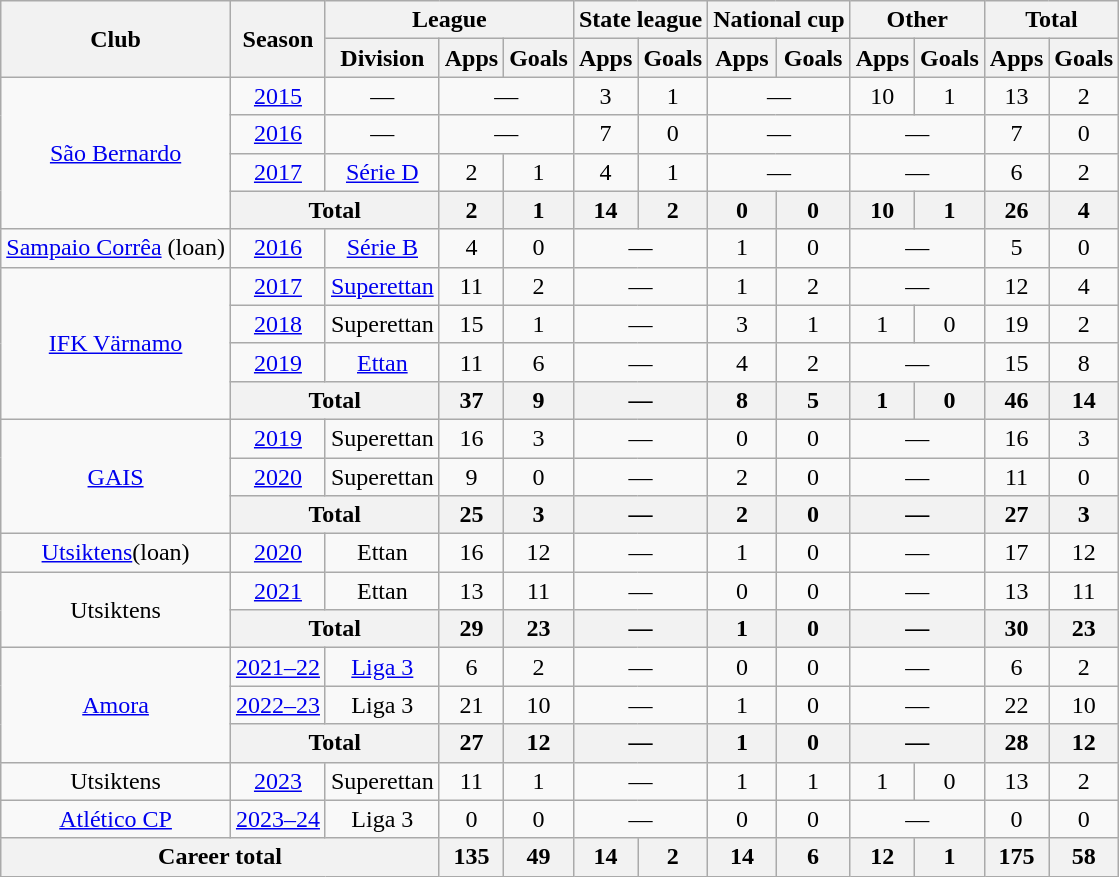<table class="wikitable" style="text-align: center;">
<tr>
<th rowspan="2">Club</th>
<th rowspan="2">Season</th>
<th colspan="3">League</th>
<th colspan="2">State league</th>
<th colspan="2">National cup</th>
<th colspan="2">Other</th>
<th colspan="2">Total</th>
</tr>
<tr>
<th>Division</th>
<th>Apps</th>
<th>Goals</th>
<th>Apps</th>
<th>Goals</th>
<th>Apps</th>
<th>Goals</th>
<th>Apps</th>
<th>Goals</th>
<th>Apps</th>
<th>Goals</th>
</tr>
<tr>
<td rowspan="4" valign="center"><a href='#'>São Bernardo</a></td>
<td><a href='#'>2015</a></td>
<td>—</td>
<td colspan="2">—</td>
<td>3</td>
<td>1</td>
<td colspan="2">—</td>
<td>10</td>
<td>1</td>
<td>13</td>
<td>2</td>
</tr>
<tr>
<td><a href='#'>2016</a></td>
<td>—</td>
<td colspan="2">—</td>
<td>7</td>
<td>0</td>
<td colspan="2">—</td>
<td colspan="2">—</td>
<td>7</td>
<td>0</td>
</tr>
<tr>
<td><a href='#'>2017</a></td>
<td><a href='#'>Série D</a></td>
<td>2</td>
<td>1</td>
<td>4</td>
<td>1</td>
<td colspan="2">—</td>
<td colspan="2">—</td>
<td>6</td>
<td>2</td>
</tr>
<tr>
<th colspan="2">Total</th>
<th>2</th>
<th>1</th>
<th>14</th>
<th>2</th>
<th>0</th>
<th>0</th>
<th>10</th>
<th>1</th>
<th>26</th>
<th>4</th>
</tr>
<tr>
<td valign="center"><a href='#'>Sampaio Corrêa</a> (loan)</td>
<td><a href='#'>2016</a></td>
<td><a href='#'>Série B</a></td>
<td>4</td>
<td>0</td>
<td colspan="2">—</td>
<td>1</td>
<td>0</td>
<td colspan="2">—</td>
<td>5</td>
<td>0</td>
</tr>
<tr>
<td rowspan="4"><a href='#'>IFK Värnamo</a></td>
<td><a href='#'>2017</a></td>
<td><a href='#'>Superettan</a></td>
<td>11</td>
<td>2</td>
<td colspan="2">—</td>
<td>1</td>
<td>2</td>
<td colspan="2">—</td>
<td>12</td>
<td>4</td>
</tr>
<tr>
<td><a href='#'>2018</a></td>
<td>Superettan</td>
<td>15</td>
<td>1</td>
<td colspan="2">—</td>
<td>3</td>
<td>1</td>
<td>1</td>
<td>0</td>
<td>19</td>
<td>2</td>
</tr>
<tr>
<td><a href='#'>2019</a></td>
<td><a href='#'>Ettan</a></td>
<td>11</td>
<td>6</td>
<td colspan="2">—</td>
<td>4</td>
<td>2</td>
<td colspan="2">—</td>
<td>15</td>
<td>8</td>
</tr>
<tr>
<th colspan="2">Total</th>
<th>37</th>
<th>9</th>
<th colspan="2">—</th>
<th>8</th>
<th>5</th>
<th>1</th>
<th>0</th>
<th>46</th>
<th>14</th>
</tr>
<tr>
<td rowspan="3"><a href='#'>GAIS</a></td>
<td><a href='#'>2019</a></td>
<td>Superettan</td>
<td>16</td>
<td>3</td>
<td colspan="2">—</td>
<td>0</td>
<td>0</td>
<td colspan="2">—</td>
<td>16</td>
<td>3</td>
</tr>
<tr>
<td><a href='#'>2020</a></td>
<td>Superettan</td>
<td>9</td>
<td>0</td>
<td colspan="2">—</td>
<td>2</td>
<td>0</td>
<td colspan="2">—</td>
<td>11</td>
<td>0</td>
</tr>
<tr>
<th colspan="2">Total</th>
<th>25</th>
<th>3</th>
<th colspan="2">—</th>
<th>2</th>
<th>0</th>
<th colspan="2">—</th>
<th>27</th>
<th>3</th>
</tr>
<tr>
<td><a href='#'>Utsiktens</a>(loan)</td>
<td><a href='#'>2020</a></td>
<td>Ettan</td>
<td>16</td>
<td>12</td>
<td colspan="2">—</td>
<td>1</td>
<td>0</td>
<td colspan="2">—</td>
<td>17</td>
<td>12</td>
</tr>
<tr>
<td rowspan="2">Utsiktens</td>
<td><a href='#'>2021</a></td>
<td>Ettan</td>
<td>13</td>
<td>11</td>
<td colspan="2">—</td>
<td>0</td>
<td>0</td>
<td colspan="2">—</td>
<td>13</td>
<td>11</td>
</tr>
<tr>
<th colspan="2">Total</th>
<th>29</th>
<th>23</th>
<th colspan="2">—</th>
<th>1</th>
<th>0</th>
<th colspan="2">—</th>
<th>30</th>
<th>23</th>
</tr>
<tr>
<td rowspan="3"><a href='#'>Amora</a></td>
<td><a href='#'>2021–22</a></td>
<td><a href='#'>Liga 3</a></td>
<td>6</td>
<td>2</td>
<td colspan="2">—</td>
<td>0</td>
<td>0</td>
<td colspan="2">—</td>
<td>6</td>
<td>2</td>
</tr>
<tr>
<td><a href='#'>2022–23</a></td>
<td>Liga 3</td>
<td>21</td>
<td>10</td>
<td colspan="2">—</td>
<td>1</td>
<td>0</td>
<td colspan="2">—</td>
<td>22</td>
<td>10</td>
</tr>
<tr>
<th colspan="2">Total</th>
<th>27</th>
<th>12</th>
<th colspan="2">—</th>
<th>1</th>
<th>0</th>
<th colspan="2">—</th>
<th>28</th>
<th>12</th>
</tr>
<tr>
<td>Utsiktens</td>
<td><a href='#'>2023</a></td>
<td>Superettan</td>
<td>11</td>
<td>1</td>
<td colspan="2">—</td>
<td>1</td>
<td>1</td>
<td>1</td>
<td>0</td>
<td>13</td>
<td>2</td>
</tr>
<tr>
<td><a href='#'>Atlético CP</a></td>
<td><a href='#'>2023–24</a></td>
<td>Liga 3</td>
<td>0</td>
<td>0</td>
<td colspan="2">—</td>
<td>0</td>
<td>0</td>
<td colspan="2">—</td>
<td>0</td>
<td>0</td>
</tr>
<tr>
<th colspan="3"><strong>Career total</strong></th>
<th>135</th>
<th>49</th>
<th>14</th>
<th>2</th>
<th>14</th>
<th>6</th>
<th>12</th>
<th>1</th>
<th>175</th>
<th>58</th>
</tr>
</table>
